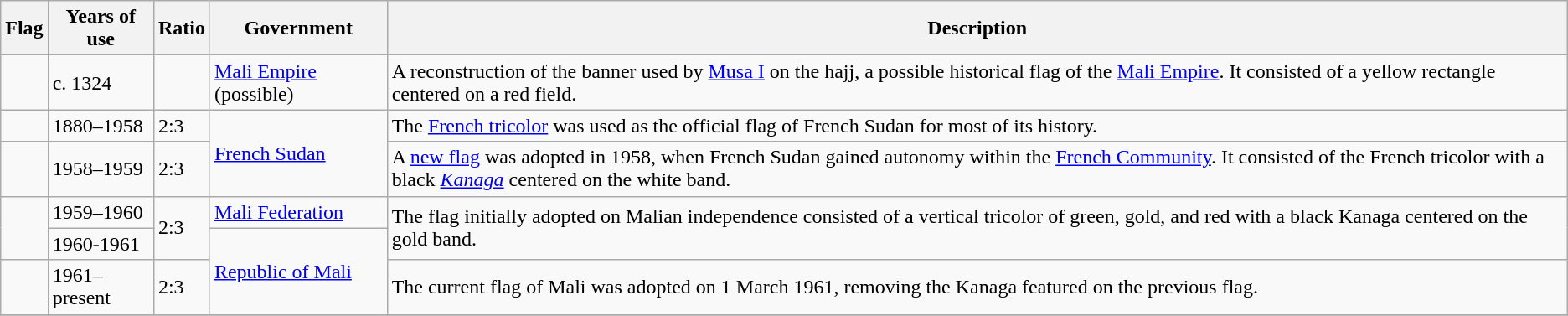<table class="wikitable">
<tr>
<th><strong>Flag</strong></th>
<th><strong>Years of use</strong></th>
<th><strong>Ratio</strong></th>
<th><strong>Government</strong></th>
<th><strong>Description</strong></th>
</tr>
<tr>
<td></td>
<td>c. 1324</td>
<td></td>
<td><a href='#'>Mali Empire</a> (possible)</td>
<td>A reconstruction of the banner used by <a href='#'>Musa I</a> on the hajj, a possible historical flag of the <a href='#'>Mali Empire</a>. It consisted of a yellow rectangle centered on a red field.</td>
</tr>
<tr>
<td></td>
<td>1880–1958</td>
<td>2:3</td>
<td rowspan=2><a href='#'>French Sudan</a></td>
<td>The <a href='#'>French tricolor</a> was used as the official flag of French Sudan for most of its history.</td>
</tr>
<tr>
<td></td>
<td>1958–1959</td>
<td>2:3</td>
<td>A <a href='#'>new flag</a> was adopted in 1958, when French Sudan gained autonomy within the <a href='#'>French Community</a>. It consisted of the French tricolor with a black <a href='#'><em>Kanaga</em></a> centered on the white band.</td>
</tr>
<tr>
<td rowspan=2></td>
<td>1959–1960</td>
<td rowspan=2>2:3</td>
<td><a href='#'>Mali Federation</a></td>
<td rowspan=2>The flag initially adopted on Malian independence consisted of a vertical tricolor of green, gold, and red with a black Kanaga centered on the gold band.</td>
</tr>
<tr>
<td>1960-1961</td>
<td rowspan=2><a href='#'>Republic of Mali</a></td>
</tr>
<tr>
<td></td>
<td>1961–present</td>
<td>2:3</td>
<td>The current flag of Mali was adopted on 1 March 1961, removing the Kanaga featured on the previous flag.</td>
</tr>
<tr>
</tr>
</table>
